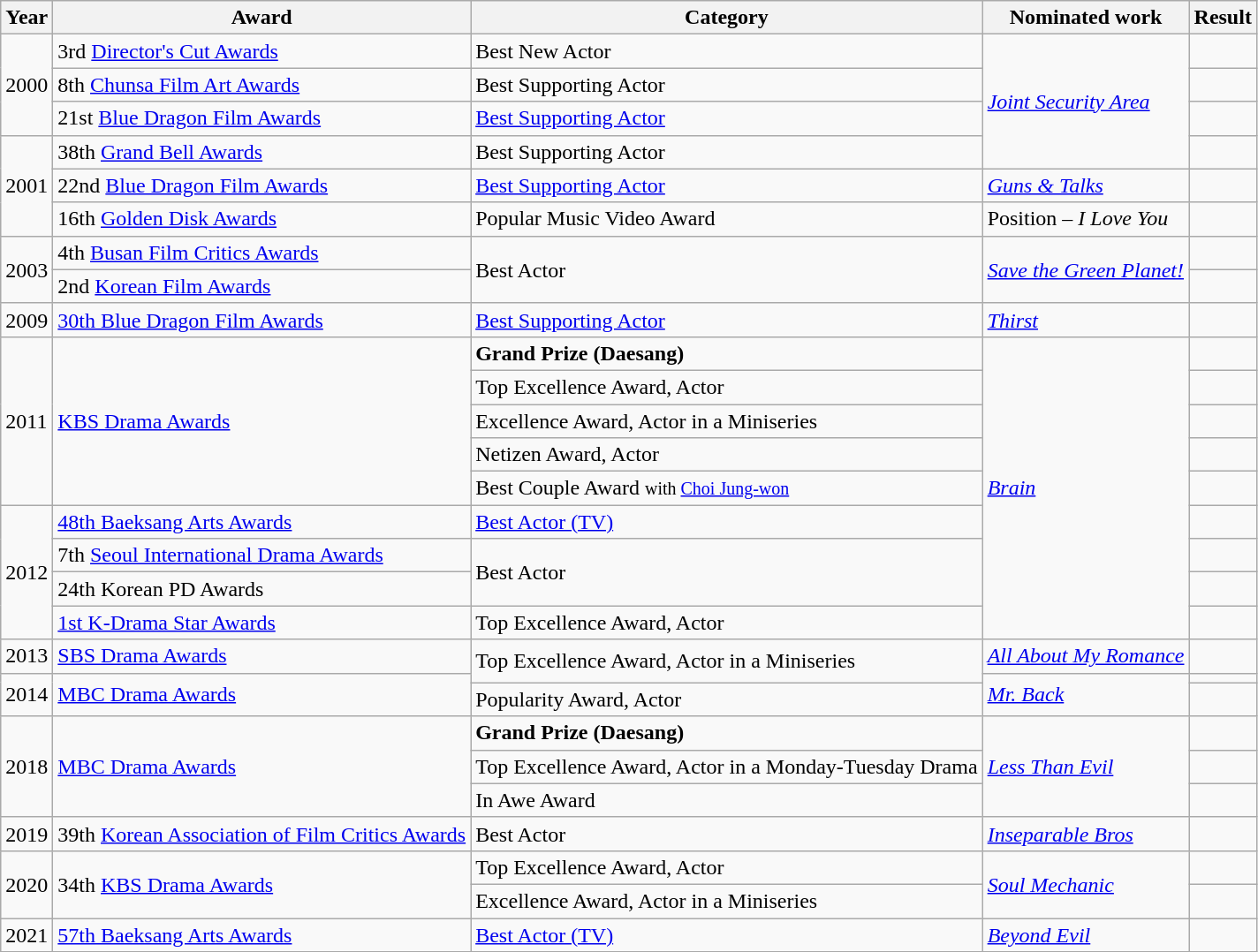<table class="wikitable sortable">
<tr>
<th>Year</th>
<th>Award</th>
<th>Category</th>
<th>Nominated work</th>
<th>Result</th>
</tr>
<tr>
<td rowspan="3">2000</td>
<td>3rd <a href='#'>Director's Cut Awards</a></td>
<td>Best New Actor</td>
<td rowspan="4"><em><a href='#'>Joint Security Area</a></em></td>
<td></td>
</tr>
<tr>
<td>8th <a href='#'>Chunsa Film Art Awards</a></td>
<td>Best Supporting Actor</td>
<td></td>
</tr>
<tr>
<td>21st <a href='#'>Blue Dragon Film Awards</a></td>
<td><a href='#'>Best Supporting Actor</a></td>
<td></td>
</tr>
<tr>
<td rowspan="3">2001</td>
<td>38th <a href='#'>Grand Bell Awards</a></td>
<td>Best Supporting Actor</td>
<td></td>
</tr>
<tr>
<td>22nd <a href='#'>Blue Dragon Film Awards</a></td>
<td><a href='#'>Best Supporting Actor</a></td>
<td><em><a href='#'>Guns & Talks</a></em></td>
<td></td>
</tr>
<tr>
<td>16th <a href='#'>Golden Disk Awards</a></td>
<td>Popular Music Video Award</td>
<td>Position – <em>I Love You</em></td>
<td></td>
</tr>
<tr>
<td rowspan=2>2003</td>
<td>4th <a href='#'>Busan Film Critics Awards</a></td>
<td rowspan="2">Best Actor</td>
<td rowspan=2><em><a href='#'>Save the Green Planet!</a></em></td>
<td></td>
</tr>
<tr>
<td>2nd <a href='#'>Korean Film Awards</a></td>
<td></td>
</tr>
<tr>
<td>2009</td>
<td><a href='#'>30th Blue Dragon Film Awards</a></td>
<td><a href='#'>Best Supporting Actor</a></td>
<td><em><a href='#'>Thirst</a></em></td>
<td></td>
</tr>
<tr>
<td rowspan="5">2011</td>
<td rowspan="5"><a href='#'>KBS Drama Awards</a></td>
<td><strong>Grand Prize (Daesang)</strong></td>
<td rowspan="9"><em><a href='#'>Brain</a></em></td>
<td></td>
</tr>
<tr>
<td>Top Excellence Award, Actor</td>
<td></td>
</tr>
<tr>
<td>Excellence Award, Actor in a Miniseries</td>
<td></td>
</tr>
<tr>
<td>Netizen Award, Actor</td>
<td></td>
</tr>
<tr>
<td>Best Couple Award <small>with <a href='#'>Choi Jung-won</a></small></td>
<td></td>
</tr>
<tr>
<td rowspan="4">2012</td>
<td><a href='#'>48th Baeksang Arts Awards</a></td>
<td><a href='#'>Best Actor (TV)</a></td>
<td></td>
</tr>
<tr>
<td>7th <a href='#'>Seoul International Drama Awards</a></td>
<td rowspan="2">Best Actor</td>
<td></td>
</tr>
<tr>
<td>24th Korean PD Awards</td>
<td></td>
</tr>
<tr>
<td><a href='#'>1st K-Drama Star Awards</a></td>
<td>Top Excellence Award, Actor</td>
<td></td>
</tr>
<tr>
<td>2013</td>
<td><a href='#'>SBS Drama Awards</a></td>
<td rowspan="2">Top Excellence Award, Actor in a Miniseries</td>
<td><em><a href='#'>All About My Romance</a></em></td>
<td></td>
</tr>
<tr>
<td rowspan="2">2014</td>
<td rowspan="2"><a href='#'>MBC Drama Awards</a></td>
<td rowspan="2"><em><a href='#'>Mr. Back</a></em></td>
<td></td>
</tr>
<tr>
<td>Popularity Award, Actor</td>
<td></td>
</tr>
<tr>
<td rowspan="3">2018</td>
<td rowspan="3"><a href='#'>MBC Drama Awards</a></td>
<td><strong>Grand Prize (Daesang)</strong></td>
<td rowspan="3"><em><a href='#'>Less Than Evil</a></em></td>
<td></td>
</tr>
<tr>
<td>Top Excellence Award, Actor in a Monday-Tuesday Drama</td>
<td></td>
</tr>
<tr>
<td>In Awe Award</td>
<td></td>
</tr>
<tr>
<td>2019</td>
<td>39th <a href='#'>Korean Association of Film Critics Awards</a></td>
<td>Best Actor</td>
<td><em><a href='#'>Inseparable Bros</a></em></td>
<td></td>
</tr>
<tr>
<td rowspan="2">2020</td>
<td rowspan="2">34th <a href='#'>KBS Drama Awards</a></td>
<td>Top Excellence Award, Actor</td>
<td rowspan="2"><em><a href='#'>Soul Mechanic</a></em></td>
<td></td>
</tr>
<tr>
<td>Excellence Award, Actor in a Miniseries</td>
<td></td>
</tr>
<tr>
<td>2021</td>
<td><a href='#'>57th Baeksang Arts Awards</a></td>
<td><a href='#'>Best Actor (TV)</a></td>
<td><em><a href='#'>Beyond Evil</a></em></td>
<td></td>
</tr>
</table>
